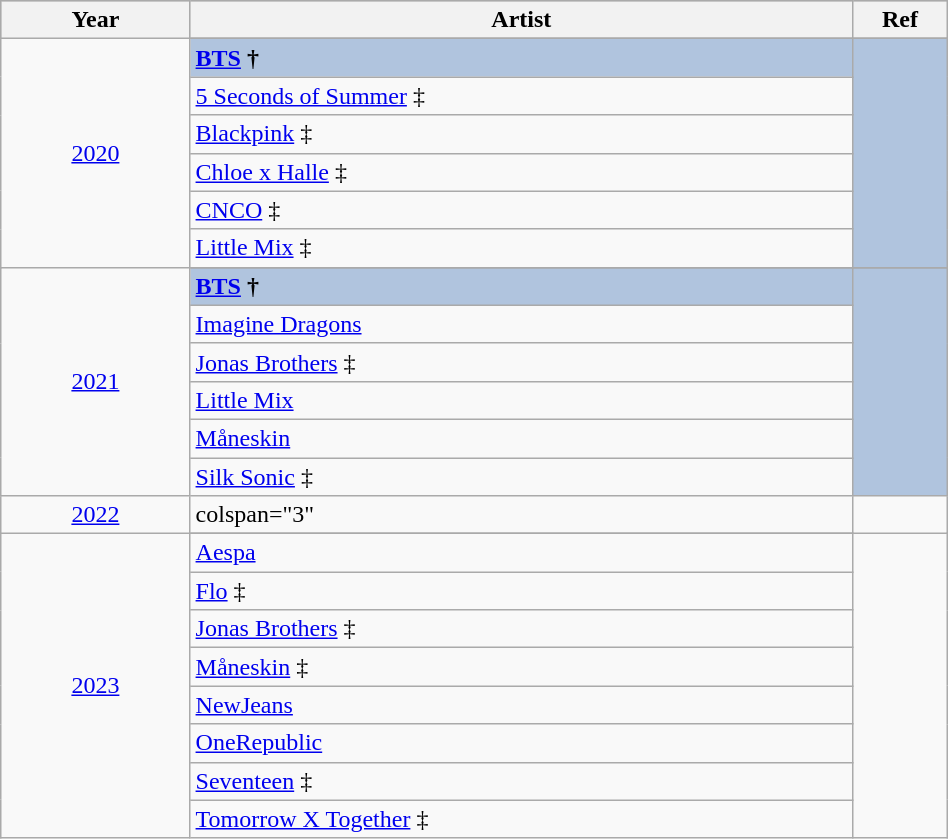<table class="wikitable" style="width:50%;">
<tr style="background:#bebebe;">
<th style="width:10%;">Year</th>
<th style="width:35%;">Artist</th>
<th style="width:5%;">Ref</th>
</tr>
<tr>
<td rowspan="7" align="center"><a href='#'>2020</a></td>
</tr>
<tr style="background:#B0C4DE">
<td><strong><a href='#'>BTS</a> †</strong></td>
<td rowspan="6" align="center"></td>
</tr>
<tr>
<td><a href='#'>5 Seconds of Summer</a> ‡</td>
</tr>
<tr>
<td><a href='#'>Blackpink</a> ‡</td>
</tr>
<tr>
<td><a href='#'>Chloe x Halle</a> ‡</td>
</tr>
<tr>
<td><a href='#'>CNCO</a> ‡</td>
</tr>
<tr>
<td><a href='#'>Little Mix</a> ‡</td>
</tr>
<tr>
<td rowspan="7" align="center"><a href='#'>2021</a></td>
</tr>
<tr style="background:#B0C4DE">
<td><strong><a href='#'>BTS</a> †</strong></td>
<td rowspan="6" align="center"></td>
</tr>
<tr>
<td><a href='#'>Imagine Dragons</a></td>
</tr>
<tr>
<td><a href='#'>Jonas Brothers</a> ‡</td>
</tr>
<tr>
<td><a href='#'>Little Mix</a></td>
</tr>
<tr>
<td><a href='#'>Måneskin</a></td>
</tr>
<tr>
<td><a href='#'>Silk Sonic</a> ‡</td>
</tr>
<tr>
<td align="center"><a href='#'>2022</a></td>
<td>colspan="3" </td>
</tr>
<tr>
<td rowspan="9" align="center"><a href='#'>2023</a></td>
</tr>
<tr>
<td><a href='#'>Aespa</a></td>
<td rowspan="8" align="center"></td>
</tr>
<tr>
<td><a href='#'>Flo</a> ‡</td>
</tr>
<tr>
<td><a href='#'>Jonas Brothers</a> ‡</td>
</tr>
<tr>
<td><a href='#'>Måneskin</a> ‡</td>
</tr>
<tr>
<td><a href='#'>NewJeans</a></td>
</tr>
<tr>
<td><a href='#'>OneRepublic</a></td>
</tr>
<tr>
<td><a href='#'>Seventeen</a> ‡</td>
</tr>
<tr>
<td><a href='#'>Tomorrow X Together</a> ‡</td>
</tr>
</table>
